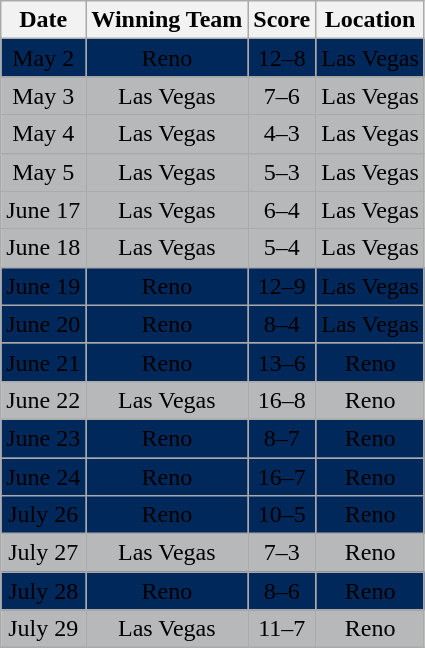<table class="wikitable" style="text-align: center;">
<tr>
<th>Date</th>
<th>Winning Team</th>
<th>Score</th>
<th>Location</th>
</tr>
<tr bgcolor="00285A">
<td><span> May 2</span></td>
<td><span> Reno</span></td>
<td><span> 12–8</span></td>
<td><span> Las Vegas</span></td>
</tr>
<tr bgcolor=#B6B8BA>
<td><span> May 3</span></td>
<td><span> Las Vegas</span></td>
<td><span>7–6</span></td>
<td><span> Las Vegas</span></td>
</tr>
<tr bgcolor=#B6B8BA>
<td><span> May 4</span></td>
<td><span> Las Vegas</span></td>
<td><span> 4–3</span></td>
<td><span> Las Vegas</span></td>
</tr>
<tr bgcolor=#B6B8BA>
<td><span> May 5</span></td>
<td><span> Las Vegas</span></td>
<td><span> 5–3</span></td>
<td><span> Las Vegas</span></td>
</tr>
<tr bgcolor=#B6B8BA>
<td><span> June 17</span></td>
<td><span> Las Vegas</span></td>
<td><span> 6–4</span></td>
<td><span> Las Vegas</span></td>
</tr>
<tr bgcolor=#B6B8BA>
<td><span> June 18</span></td>
<td><span> Las Vegas</span></td>
<td><span> 5–4</span></td>
<td><span> Las Vegas</span></td>
</tr>
<tr bgcolor="00285A">
<td><span> June 19</span></td>
<td><span> Reno</span></td>
<td><span> 12–9</span></td>
<td><span> Las Vegas</span></td>
</tr>
<tr bgcolor="00285A">
<td><span> June 20</span></td>
<td><span> Reno</span></td>
<td><span> 8–4</span></td>
<td><span> Las Vegas</span></td>
</tr>
<tr bgcolor="00285A">
<td><span> June 21</span></td>
<td><span> Reno</span></td>
<td><span> 13–6</span></td>
<td><span> Reno</span></td>
</tr>
<tr bgcolor=#B6B8BA>
<td><span> June 22</span></td>
<td><span> Las Vegas</span></td>
<td><span> 16–8</span></td>
<td><span> Reno</span></td>
</tr>
<tr bgcolor="00285A">
<td><span> June 23</span></td>
<td><span> Reno</span></td>
<td><span> 8–7</span></td>
<td><span> Reno</span></td>
</tr>
<tr bgcolor="00285A">
<td><span> June 24</span></td>
<td><span> Reno</span></td>
<td><span> 16–7</span></td>
<td><span> Reno</span></td>
</tr>
<tr bgcolor="00285A">
<td><span> July 26</span></td>
<td><span> Reno</span></td>
<td><span> 10–5</span></td>
<td><span>  Reno</span></td>
</tr>
<tr bgcolor=#B6B8BA>
<td><span> July 27</span></td>
<td><span> Las Vegas</span></td>
<td><span> 7–3</span></td>
<td><span> Reno</span></td>
</tr>
<tr bgcolor="00285A">
<td><span> July 28</span></td>
<td><span> Reno</span></td>
<td><span> 8–6</span></td>
<td><span> Reno</span></td>
</tr>
<tr bgcolor=#B6B8BA>
<td><span> July 29</span></td>
<td><span> Las Vegas</span></td>
<td><span> 11–7</span></td>
<td><span> Reno</span></td>
</tr>
</table>
